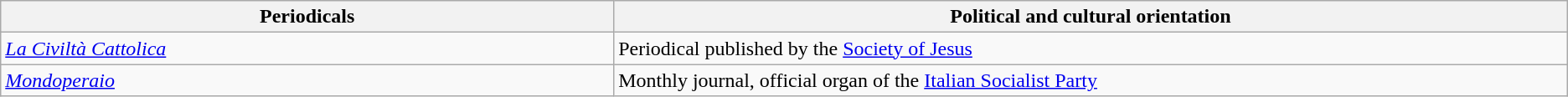<table class="wikitable">
<tr>
<th width=18%>Periodicals</th>
<th width=28%>Political and cultural orientation</th>
</tr>
<tr>
<td><em><a href='#'>La Civiltà Cattolica</a></em></td>
<td>Periodical published by the <a href='#'>Society of Jesus</a></td>
</tr>
<tr>
<td><em><a href='#'>Mondoperaio</a></em></td>
<td>Monthly journal, official organ of the <a href='#'>Italian Socialist Party</a></td>
</tr>
</table>
